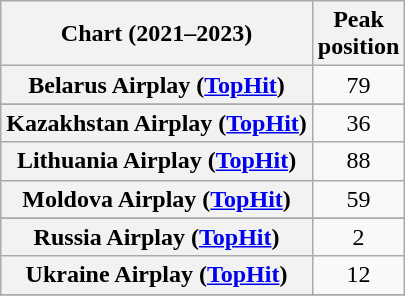<table class="wikitable sortable plainrowheaders" style="text-align:center">
<tr>
<th scope="col">Chart (2021–2023)</th>
<th scope="col">Peak<br>position</th>
</tr>
<tr>
<th scope="row">Belarus Airplay (<a href='#'>TopHit</a>)</th>
<td>79</td>
</tr>
<tr>
</tr>
<tr>
</tr>
<tr>
<th scope="row">Kazakhstan Airplay (<a href='#'>TopHit</a>)</th>
<td>36</td>
</tr>
<tr>
<th scope="row">Lithuania Airplay (<a href='#'>TopHit</a>)</th>
<td>88</td>
</tr>
<tr>
<th scope="row">Moldova Airplay (<a href='#'>TopHit</a>)</th>
<td>59</td>
</tr>
<tr>
</tr>
<tr>
<th scope="row">Russia Airplay (<a href='#'>TopHit</a>)</th>
<td>2</td>
</tr>
<tr>
<th scope="row">Ukraine Airplay (<a href='#'>TopHit</a>)</th>
<td>12</td>
</tr>
<tr>
</tr>
</table>
